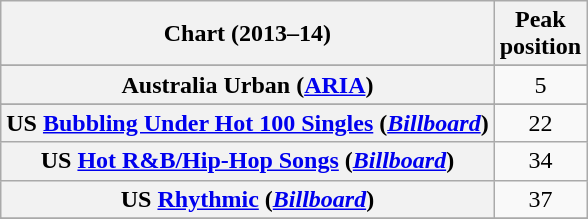<table class="wikitable sortable plainrowheaders" style="text-align:center">
<tr>
<th>Chart (2013–14)</th>
<th>Peak<br>position</th>
</tr>
<tr>
</tr>
<tr>
<th scope="row">Australia Urban (<a href='#'>ARIA</a>)</th>
<td>5</td>
</tr>
<tr>
</tr>
<tr>
</tr>
<tr>
</tr>
<tr>
</tr>
<tr>
</tr>
<tr>
</tr>
<tr>
</tr>
<tr>
<th scope="row">US <a href='#'>Bubbling Under Hot 100 Singles</a> (<em><a href='#'>Billboard</a></em>)</th>
<td>22</td>
</tr>
<tr>
<th scope="row">US <a href='#'>Hot R&B/Hip-Hop Songs</a> (<em><a href='#'>Billboard</a></em>)</th>
<td>34</td>
</tr>
<tr>
<th scope="row">US <a href='#'>Rhythmic</a> (<em><a href='#'>Billboard</a></em>)</th>
<td>37</td>
</tr>
<tr>
</tr>
<tr>
</tr>
</table>
